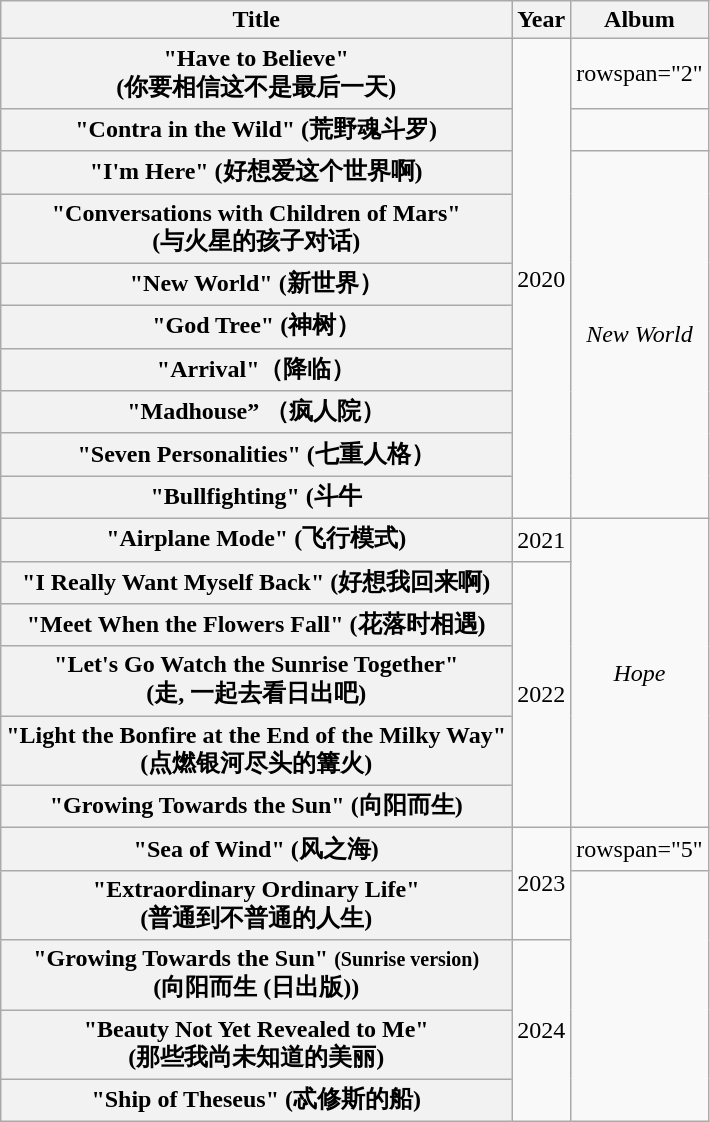<table class="wikitable plainrowheaders" style="text-align:center;">
<tr>
<th rowspan="1">Title</th>
<th rowspan="1">Year</th>
<th rowspan="1">Album</th>
</tr>
<tr>
<th scope="row">"Have to Believe"<br>(你要相信这不是最后一天)</th>
<td rowspan="10">2020</td>
<td>rowspan="2" </td>
</tr>
<tr>
<th scope="row">"Contra in the Wild" (荒野魂斗罗)</th>
</tr>
<tr>
<th scope="row">"I'm Here" (好想爱这个世界啊)</th>
<td rowspan="8"><em>New World</em></td>
</tr>
<tr>
<th scope="row">"Conversations with Children of Mars"<br>(与火星的孩子对话)</th>
</tr>
<tr>
<th scope="row">"New World" (新世界）</th>
</tr>
<tr>
<th scope="row">"God Tree" (神树）</th>
</tr>
<tr>
<th scope="row">"Arrival"（降临）</th>
</tr>
<tr>
<th scope="row">"Madhouse” （疯人院）</th>
</tr>
<tr>
<th scope="row">"Seven Personalities" (七重人格）</th>
</tr>
<tr>
<th scope="row">"Bullfighting" (斗牛</th>
</tr>
<tr>
<th scope="row">"Airplane Mode" (飞行模式)</th>
<td>2021</td>
<td rowspan="6"><em>Hope</em></td>
</tr>
<tr>
<th scope="row">"I Really Want Myself Back" (好想我回来啊)</th>
<td rowspan="5">2022</td>
</tr>
<tr>
<th scope="row">"Meet When the Flowers Fall" (花落时相遇)</th>
</tr>
<tr>
<th scope="row">"Let's Go Watch the Sunrise Together"<br>(走, 一起去看日出吧)</th>
</tr>
<tr>
<th scope="row">"Light the Bonfire at the End of the Milky Way"<br>(点燃银河尽头的篝火)</th>
</tr>
<tr>
<th scope="row">"Growing Towards the Sun" (向阳而生)</th>
</tr>
<tr>
<th scope="row">"Sea of Wind" (风之海)</th>
<td rowspan="2">2023</td>
<td>rowspan="5" </td>
</tr>
<tr>
<th scope="row">"Extraordinary Ordinary Life"<br>(普通到不普通的人生)</th>
</tr>
<tr>
<th scope="row">"Growing Towards the Sun" <small>(Sunrise version)</small><br>(向阳而生 (日出版))</th>
<td rowspan="3">2024</td>
</tr>
<tr>
<th scope="row">"Beauty Not Yet Revealed to Me"<br>(那些我尚未知道的美丽)</th>
</tr>
<tr>
<th scope="row">"Ship of Theseus" (忒修斯的船)</th>
</tr>
</table>
